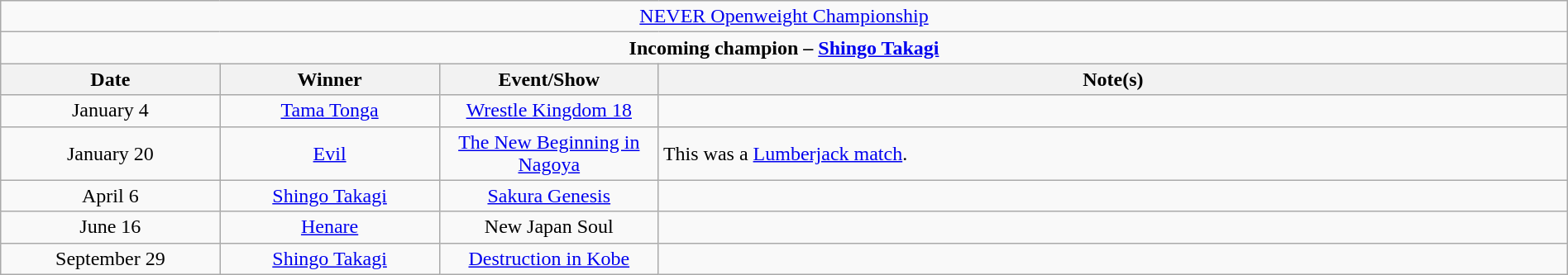<table class="wikitable" style="text-align:center; width:100%;">
<tr>
<td colspan="4" style="text-align: center;"><a href='#'>NEVER Openweight Championship</a></td>
</tr>
<tr>
<td colspan="4" style="text-align: center;"><strong>Incoming champion – <a href='#'>Shingo Takagi</a></strong></td>
</tr>
<tr>
<th width=14%>Date</th>
<th width=14%>Winner</th>
<th width=14%>Event/Show</th>
<th width=58%>Note(s)</th>
</tr>
<tr>
<td>January 4</td>
<td><a href='#'>Tama Tonga</a></td>
<td><a href='#'>Wrestle Kingdom 18</a></td>
<td></td>
</tr>
<tr>
<td>January 20</td>
<td><a href='#'>Evil</a></td>
<td><a href='#'>The New Beginning in Nagoya</a></td>
<td align=left>This was a <a href='#'>Lumberjack match</a>.</td>
</tr>
<tr>
<td>April 6</td>
<td><a href='#'>Shingo Takagi</a></td>
<td><a href='#'>Sakura Genesis</a></td>
<td></td>
</tr>
<tr>
<td>June 16</td>
<td><a href='#'>Henare</a></td>
<td>New Japan Soul<br></td>
<td></td>
</tr>
<tr>
<td>September 29</td>
<td><a href='#'>Shingo Takagi</a></td>
<td><a href='#'>Destruction in Kobe</a></td>
<td></td>
</tr>
</table>
